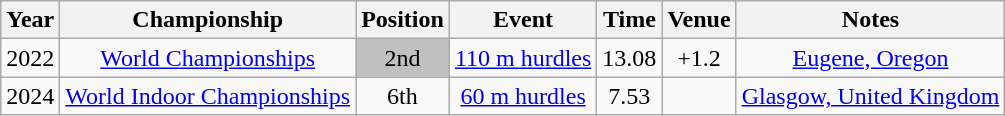<table class="wikitable sortable" style=text-align:center>
<tr>
<th>Year</th>
<th>Championship</th>
<th>Position</th>
<th>Event</th>
<th>Time</th>
<th>Venue</th>
<th>Notes</th>
</tr>
<tr>
<td>2022</td>
<td><a href='#'>World Championships</a></td>
<td bgcolor=silver>2nd</td>
<td><a href='#'>110 m hurdles</a></td>
<td>13.08</td>
<td>+1.2</td>
<td><a href='#'>Eugene, Oregon</a></td>
</tr>
<tr>
<td>2024</td>
<td><a href='#'>World Indoor Championships</a></td>
<td>6th</td>
<td><a href='#'>60 m hurdles</a></td>
<td>7.53</td>
<td></td>
<td><a href='#'>Glasgow, United Kingdom</a></td>
</tr>
</table>
